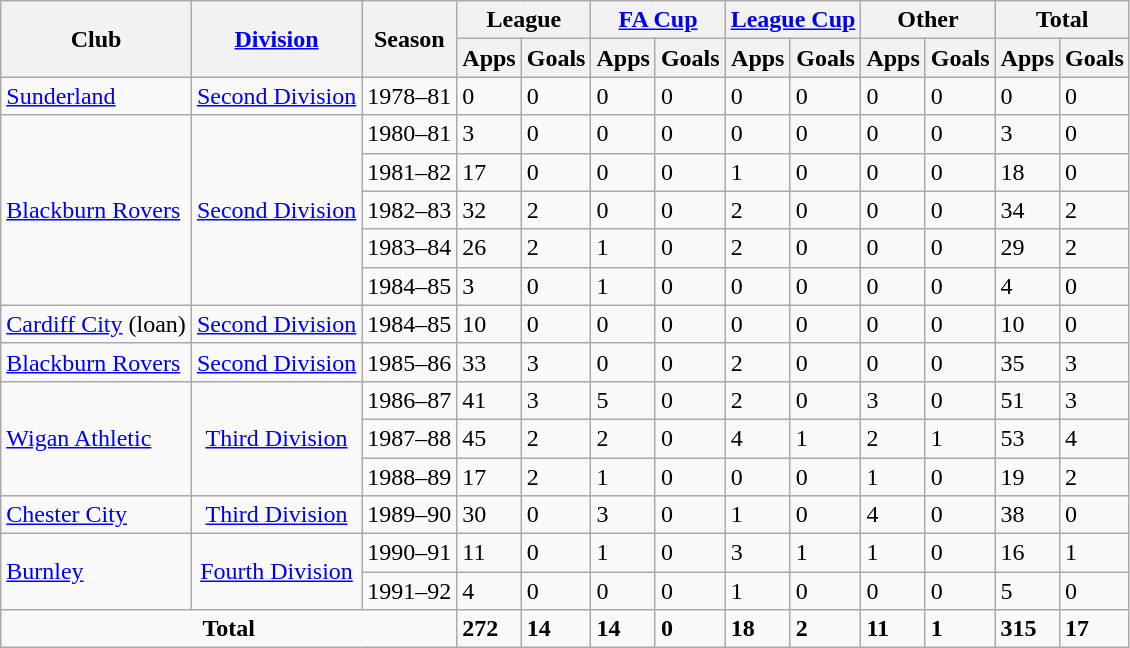<table class="wikitable" border="1">
<tr>
<th rowspan="2">Club</th>
<th rowspan="2"><a href='#'>Division</a></th>
<th rowspan="2">Season</th>
<th colspan="2">League</th>
<th colspan="2"><a href='#'>FA Cup</a></th>
<th colspan="2"><a href='#'>League Cup</a></th>
<th colspan="2">Other</th>
<th colspan="2">Total</th>
</tr>
<tr>
<th>Apps</th>
<th>Goals</th>
<th>Apps</th>
<th>Goals</th>
<th>Apps</th>
<th>Goals</th>
<th>Apps</th>
<th>Goals</th>
<th>Apps</th>
<th>Goals</th>
</tr>
<tr>
<td><a href='#'>Sunderland</a></td>
<td align=center><a href='#'>Second Division</a></td>
<td>1978–81</td>
<td>0</td>
<td>0</td>
<td>0</td>
<td>0</td>
<td>0</td>
<td>0</td>
<td>0</td>
<td>0</td>
<td>0</td>
<td>0</td>
</tr>
<tr>
<td rowspan="5" valign=center><a href='#'>Blackburn Rovers</a></td>
<td rowspan="5" valign=center align=center><a href='#'>Second Division</a></td>
<td>1980–81</td>
<td>3</td>
<td>0</td>
<td>0</td>
<td>0</td>
<td>0</td>
<td>0</td>
<td>0</td>
<td>0</td>
<td>3</td>
<td>0</td>
</tr>
<tr>
<td>1981–82</td>
<td>17</td>
<td>0</td>
<td>0</td>
<td>0</td>
<td>1</td>
<td>0</td>
<td>0</td>
<td>0</td>
<td>18</td>
<td>0</td>
</tr>
<tr>
<td>1982–83</td>
<td>32</td>
<td>2</td>
<td>0</td>
<td>0</td>
<td>2</td>
<td>0</td>
<td>0</td>
<td>0</td>
<td>34</td>
<td>2</td>
</tr>
<tr>
<td>1983–84</td>
<td>26</td>
<td>2</td>
<td>1</td>
<td>0</td>
<td>2</td>
<td>0</td>
<td>0</td>
<td>0</td>
<td>29</td>
<td>2</td>
</tr>
<tr>
<td>1984–85</td>
<td>3</td>
<td>0</td>
<td>1</td>
<td>0</td>
<td>0</td>
<td>0</td>
<td>0</td>
<td>0</td>
<td>4</td>
<td>0</td>
</tr>
<tr>
<td><a href='#'>Cardiff City</a> (loan)</td>
<td align=center><a href='#'>Second Division</a></td>
<td>1984–85</td>
<td>10</td>
<td>0</td>
<td>0</td>
<td>0</td>
<td>0</td>
<td>0</td>
<td>0</td>
<td>0</td>
<td>10</td>
<td>0</td>
</tr>
<tr>
<td><a href='#'>Blackburn Rovers</a></td>
<td align=center><a href='#'>Second Division</a></td>
<td>1985–86</td>
<td>33</td>
<td>3</td>
<td>0</td>
<td>0</td>
<td>2</td>
<td>0</td>
<td>0</td>
<td>0</td>
<td>35</td>
<td>3</td>
</tr>
<tr>
<td rowspan="3" valign=center><a href='#'>Wigan Athletic</a></td>
<td rowspan="3" align=center valign=center><a href='#'>Third Division</a></td>
<td>1986–87</td>
<td>41</td>
<td>3</td>
<td>5</td>
<td>0</td>
<td>2</td>
<td>0</td>
<td>3</td>
<td>0</td>
<td>51</td>
<td>3</td>
</tr>
<tr>
<td>1987–88</td>
<td>45</td>
<td>2</td>
<td>2</td>
<td>0</td>
<td>4</td>
<td>1</td>
<td>2</td>
<td>1</td>
<td>53</td>
<td>4</td>
</tr>
<tr>
<td>1988–89</td>
<td>17</td>
<td>2</td>
<td>1</td>
<td>0</td>
<td>0</td>
<td>0</td>
<td>1</td>
<td>0</td>
<td>19</td>
<td>2</td>
</tr>
<tr>
<td><a href='#'>Chester City</a></td>
<td align=center><a href='#'>Third Division</a></td>
<td>1989–90</td>
<td>30</td>
<td>0</td>
<td>3</td>
<td>0</td>
<td>1</td>
<td>0</td>
<td>4</td>
<td>0</td>
<td>38</td>
<td>0</td>
</tr>
<tr>
<td rowspan="2" valign=center><a href='#'>Burnley</a></td>
<td rowspan="2" align=center valign=center><a href='#'>Fourth Division</a></td>
<td>1990–91</td>
<td>11</td>
<td>0</td>
<td>1</td>
<td>0</td>
<td>3</td>
<td>1</td>
<td>1</td>
<td>0</td>
<td>16</td>
<td>1</td>
</tr>
<tr>
<td>1991–92</td>
<td>4</td>
<td>0</td>
<td>0</td>
<td>0</td>
<td>1</td>
<td>0</td>
<td>0</td>
<td>0</td>
<td>5</td>
<td>0</td>
</tr>
<tr>
<td colspan="3" align=center><strong>Total</strong></td>
<td><strong>272</strong></td>
<td><strong>14</strong></td>
<td><strong>14</strong></td>
<td><strong>0</strong></td>
<td><strong>18</strong></td>
<td><strong>2</strong></td>
<td><strong>11</strong></td>
<td><strong>1</strong></td>
<td><strong>315</strong></td>
<td><strong>17</strong></td>
</tr>
</table>
